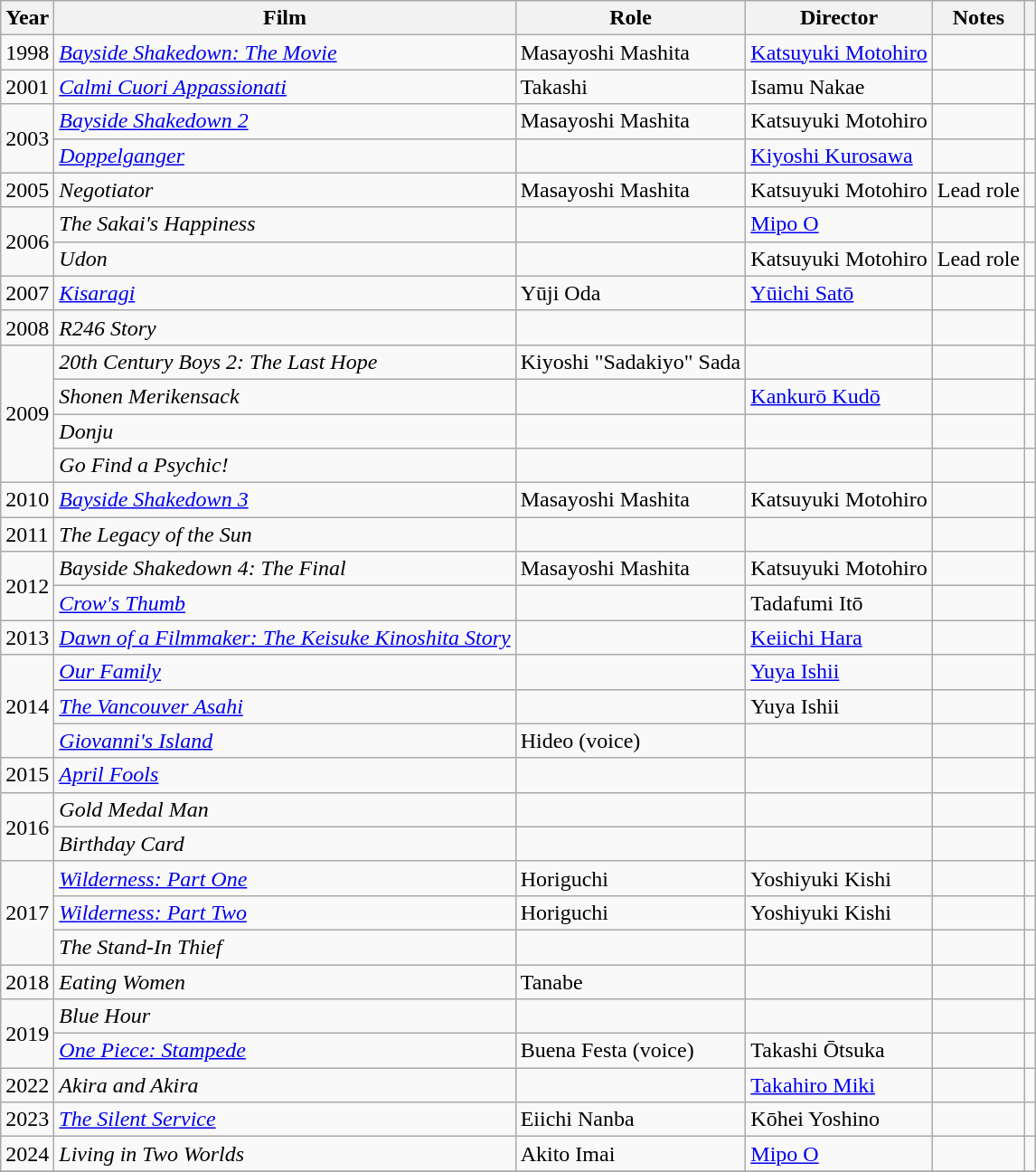<table class="wikitable sortable">
<tr>
<th>Year</th>
<th>Film</th>
<th>Role</th>
<th>Director</th>
<th>Notes</th>
<th class="unsortable"></th>
</tr>
<tr>
<td>1998</td>
<td><em><a href='#'>Bayside Shakedown: The Movie</a></em></td>
<td>Masayoshi Mashita</td>
<td><a href='#'>Katsuyuki Motohiro</a></td>
<td></td>
<td></td>
</tr>
<tr>
<td>2001</td>
<td><em><a href='#'>Calmi Cuori Appassionati</a></em></td>
<td>Takashi</td>
<td>Isamu Nakae</td>
<td></td>
<td></td>
</tr>
<tr>
<td rowspan="2">2003</td>
<td><em><a href='#'>Bayside Shakedown 2</a></em></td>
<td>Masayoshi Mashita</td>
<td>Katsuyuki Motohiro</td>
<td></td>
<td></td>
</tr>
<tr>
<td><em><a href='#'>Doppelganger</a></em></td>
<td></td>
<td><a href='#'>Kiyoshi Kurosawa</a></td>
<td></td>
<td></td>
</tr>
<tr>
<td>2005</td>
<td><em>Negotiator</em></td>
<td>Masayoshi Mashita</td>
<td>Katsuyuki Motohiro</td>
<td>Lead role</td>
<td></td>
</tr>
<tr>
<td rowspan="2">2006</td>
<td><em>The Sakai's Happiness</em></td>
<td></td>
<td><a href='#'>Mipo O</a></td>
<td></td>
<td></td>
</tr>
<tr>
<td><em>Udon</em></td>
<td></td>
<td>Katsuyuki Motohiro</td>
<td>Lead role</td>
<td></td>
</tr>
<tr>
<td>2007</td>
<td><em><a href='#'>Kisaragi</a></em></td>
<td>Yūji Oda</td>
<td><a href='#'>Yūichi Satō</a></td>
<td></td>
<td></td>
</tr>
<tr>
<td>2008</td>
<td><em>R246 Story</em></td>
<td></td>
<td></td>
<td></td>
<td></td>
</tr>
<tr>
<td rowspan="4">2009</td>
<td><em>20th Century Boys 2: The Last Hope</em></td>
<td>Kiyoshi "Sadakiyo" Sada</td>
<td></td>
<td></td>
<td></td>
</tr>
<tr>
<td><em>Shonen Merikensack</em></td>
<td></td>
<td><a href='#'>Kankurō Kudō</a></td>
<td></td>
<td></td>
</tr>
<tr>
<td><em>Donju</em></td>
<td></td>
<td></td>
<td></td>
<td></td>
</tr>
<tr>
<td><em>Go Find a Psychic!</em></td>
<td></td>
<td></td>
<td></td>
<td></td>
</tr>
<tr>
<td>2010</td>
<td><em><a href='#'>Bayside Shakedown 3</a></em></td>
<td>Masayoshi Mashita</td>
<td>Katsuyuki Motohiro</td>
<td></td>
<td></td>
</tr>
<tr>
<td>2011</td>
<td><em>The Legacy of the Sun</em></td>
<td></td>
<td></td>
<td></td>
<td></td>
</tr>
<tr>
<td rowspan="2">2012</td>
<td><em>Bayside Shakedown 4: The Final</em></td>
<td>Masayoshi Mashita</td>
<td>Katsuyuki Motohiro</td>
<td></td>
<td></td>
</tr>
<tr>
<td><em><a href='#'>Crow's Thumb</a></em></td>
<td></td>
<td>Tadafumi Itō</td>
<td></td>
<td></td>
</tr>
<tr>
<td>2013</td>
<td><em><a href='#'>Dawn of a Filmmaker: The Keisuke Kinoshita Story</a></em></td>
<td></td>
<td><a href='#'>Keiichi Hara</a></td>
<td></td>
<td></td>
</tr>
<tr>
<td rowspan="3">2014</td>
<td><em><a href='#'>Our Family</a></em></td>
<td></td>
<td><a href='#'>Yuya Ishii</a></td>
<td></td>
<td></td>
</tr>
<tr>
<td><em><a href='#'>The Vancouver Asahi</a></em></td>
<td></td>
<td>Yuya Ishii</td>
<td></td>
<td></td>
</tr>
<tr>
<td><em><a href='#'>Giovanni's Island</a></em></td>
<td>Hideo (voice)</td>
<td></td>
<td></td>
<td></td>
</tr>
<tr>
<td>2015</td>
<td><em><a href='#'>April Fools</a></em></td>
<td></td>
<td></td>
<td></td>
<td></td>
</tr>
<tr>
<td rowspan="2">2016</td>
<td><em>Gold Medal Man</em></td>
<td></td>
<td></td>
<td></td>
<td></td>
</tr>
<tr>
<td><em>Birthday Card</em></td>
<td></td>
<td></td>
<td></td>
<td></td>
</tr>
<tr>
<td rowspan="3">2017</td>
<td><em><a href='#'>Wilderness: Part One</a></em></td>
<td>Horiguchi</td>
<td>Yoshiyuki Kishi</td>
<td></td>
<td></td>
</tr>
<tr>
<td><em><a href='#'>Wilderness: Part Two</a></em></td>
<td>Horiguchi</td>
<td>Yoshiyuki Kishi</td>
<td></td>
<td></td>
</tr>
<tr>
<td><em>The Stand-In Thief</em></td>
<td></td>
<td></td>
<td></td>
<td></td>
</tr>
<tr>
<td>2018</td>
<td><em>Eating Women</em></td>
<td>Tanabe</td>
<td></td>
<td></td>
<td></td>
</tr>
<tr>
<td rowspan="2">2019</td>
<td><em>Blue Hour</em></td>
<td></td>
<td></td>
<td></td>
<td></td>
</tr>
<tr>
<td><em><a href='#'>One Piece: Stampede</a></em></td>
<td>Buena Festa (voice)</td>
<td>Takashi Ōtsuka</td>
<td></td>
<td></td>
</tr>
<tr>
<td>2022</td>
<td><em>Akira and Akira</em></td>
<td></td>
<td><a href='#'>Takahiro Miki</a></td>
<td></td>
<td></td>
</tr>
<tr>
<td>2023</td>
<td><em><a href='#'>The Silent Service</a></em></td>
<td>Eiichi Nanba</td>
<td>Kōhei Yoshino</td>
<td></td>
<td></td>
</tr>
<tr>
<td>2024</td>
<td><em>Living in Two Worlds</em></td>
<td>Akito Imai</td>
<td><a href='#'>Mipo O</a></td>
<td></td>
<td></td>
</tr>
<tr>
</tr>
</table>
